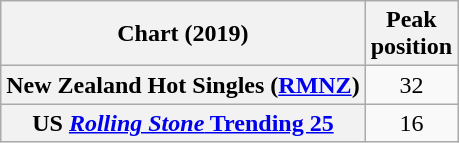<table class="wikitable sortable plainrowheaders" style="text-align:center">
<tr>
<th scope="col">Chart (2019)</th>
<th scope="col">Peak <br>position</th>
</tr>
<tr>
<th scope="row">New Zealand Hot Singles (<a href='#'>RMNZ</a>)</th>
<td>32</td>
</tr>
<tr>
<th scope="row">US <a href='#'><em>Rolling Stone</em> Trending 25</a></th>
<td>16</td>
</tr>
</table>
